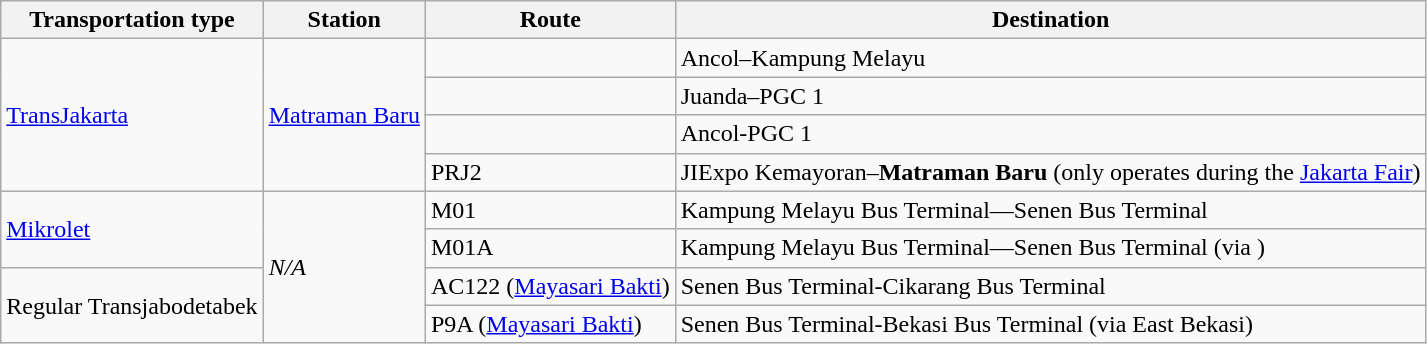<table class="wikitable">
<tr>
<th>Transportation type</th>
<th>Station</th>
<th>Route</th>
<th>Destination</th>
</tr>
<tr>
<td rowspan="4"><a href='#'>TransJakarta</a></td>
<td rowspan="4"><a href='#'>Matraman Baru</a></td>
<td></td>
<td>Ancol–Kampung Melayu</td>
</tr>
<tr>
<td></td>
<td>Juanda–PGC 1</td>
</tr>
<tr>
<td></td>
<td>Ancol-PGC 1</td>
</tr>
<tr>
<td>PRJ2</td>
<td>JIExpo Kemayoran–<strong>Matraman Baru</strong> (only operates during the <a href='#'>Jakarta Fair</a>)</td>
</tr>
<tr>
<td rowspan="2"><a href='#'>Mikrolet</a></td>
<td rowspan="4"><em>N/A</em></td>
<td>M01</td>
<td>Kampung Melayu Bus Terminal—Senen Bus Terminal</td>
</tr>
<tr>
<td>M01A</td>
<td>Kampung Melayu Bus Terminal—Senen Bus Terminal (via )</td>
</tr>
<tr>
<td rowspan="2">Regular Transjabodetabek</td>
<td>AC122 (<a href='#'>Mayasari Bakti</a>)</td>
<td>Senen Bus Terminal-Cikarang Bus Terminal</td>
</tr>
<tr>
<td>P9A (<a href='#'>Mayasari Bakti</a>)</td>
<td>Senen Bus Terminal-Bekasi Bus Terminal (via East Bekasi)</td>
</tr>
</table>
